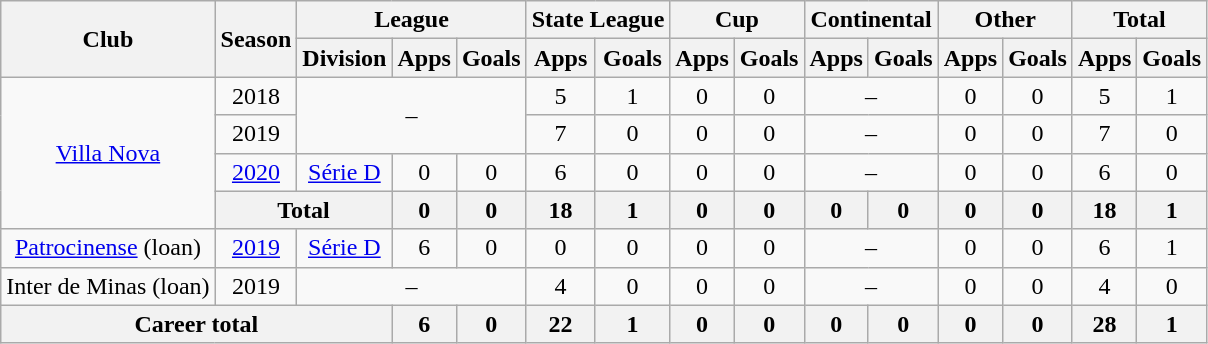<table class="wikitable" style="text-align: center">
<tr>
<th rowspan="2">Club</th>
<th rowspan="2">Season</th>
<th colspan="3">League</th>
<th colspan="2">State League</th>
<th colspan="2">Cup</th>
<th colspan="2">Continental</th>
<th colspan="2">Other</th>
<th colspan="2">Total</th>
</tr>
<tr>
<th>Division</th>
<th>Apps</th>
<th>Goals</th>
<th>Apps</th>
<th>Goals</th>
<th>Apps</th>
<th>Goals</th>
<th>Apps</th>
<th>Goals</th>
<th>Apps</th>
<th>Goals</th>
<th>Apps</th>
<th>Goals</th>
</tr>
<tr>
<td rowspan="4"><a href='#'>Villa Nova</a></td>
<td>2018</td>
<td colspan="3" rowspan="2">–</td>
<td>5</td>
<td>1</td>
<td>0</td>
<td>0</td>
<td colspan="2">–</td>
<td>0</td>
<td>0</td>
<td>5</td>
<td>1</td>
</tr>
<tr>
<td>2019</td>
<td>7</td>
<td>0</td>
<td>0</td>
<td>0</td>
<td colspan="2">–</td>
<td>0</td>
<td>0</td>
<td>7</td>
<td>0</td>
</tr>
<tr>
<td><a href='#'>2020</a></td>
<td><a href='#'>Série D</a></td>
<td>0</td>
<td>0</td>
<td>6</td>
<td>0</td>
<td>0</td>
<td>0</td>
<td colspan="2">–</td>
<td>0</td>
<td>0</td>
<td>6</td>
<td>0</td>
</tr>
<tr>
<th colspan="2"><strong>Total</strong></th>
<th>0</th>
<th>0</th>
<th>18</th>
<th>1</th>
<th>0</th>
<th>0</th>
<th>0</th>
<th>0</th>
<th>0</th>
<th>0</th>
<th>18</th>
<th>1</th>
</tr>
<tr>
<td><a href='#'>Patrocinense</a> (loan)</td>
<td><a href='#'>2019</a></td>
<td><a href='#'>Série D</a></td>
<td>6</td>
<td>0</td>
<td>0</td>
<td>0</td>
<td>0</td>
<td>0</td>
<td colspan="2">–</td>
<td>0</td>
<td>0</td>
<td>6</td>
<td>1</td>
</tr>
<tr>
<td>Inter de Minas (loan)</td>
<td>2019</td>
<td colspan="3">–</td>
<td>4</td>
<td>0</td>
<td>0</td>
<td>0</td>
<td colspan="2">–</td>
<td>0</td>
<td>0</td>
<td>4</td>
<td>0</td>
</tr>
<tr>
<th colspan="3"><strong>Career total</strong></th>
<th>6</th>
<th>0</th>
<th>22</th>
<th>1</th>
<th>0</th>
<th>0</th>
<th>0</th>
<th>0</th>
<th>0</th>
<th>0</th>
<th>28</th>
<th>1</th>
</tr>
</table>
